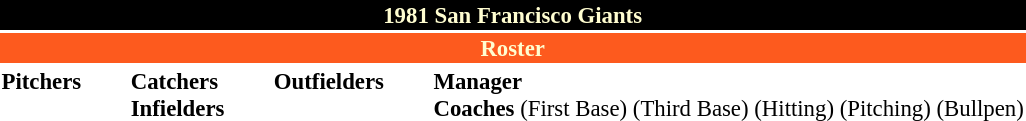<table class="toccolours" style="font-size: 95%;">
<tr>
<th colspan="10" style="background-color: black; color: #FFFDD0; text-align: center;">1981 San Francisco Giants</th>
</tr>
<tr>
<td colspan="10" style="background-color: #fd5a1e; color: #FFFDD0; text-align: center;"><strong>Roster</strong></td>
</tr>
<tr>
<td valign="top"><strong>Pitchers</strong><br>











</td>
<td width="25px"></td>
<td valign="top"><strong>Catchers</strong><br>



<strong>Infielders</strong>









</td>
<td width="25px"></td>
<td valign="top"><strong>Outfielders</strong><br>






</td>
<td width="25px"></td>
<td valign="top"><strong>Manager</strong><br>
<strong>Coaches</strong>

 (First Base)
 (Third Base)
 (Hitting)
 (Pitching)
 (Bullpen)</td>
</tr>
<tr>
</tr>
</table>
